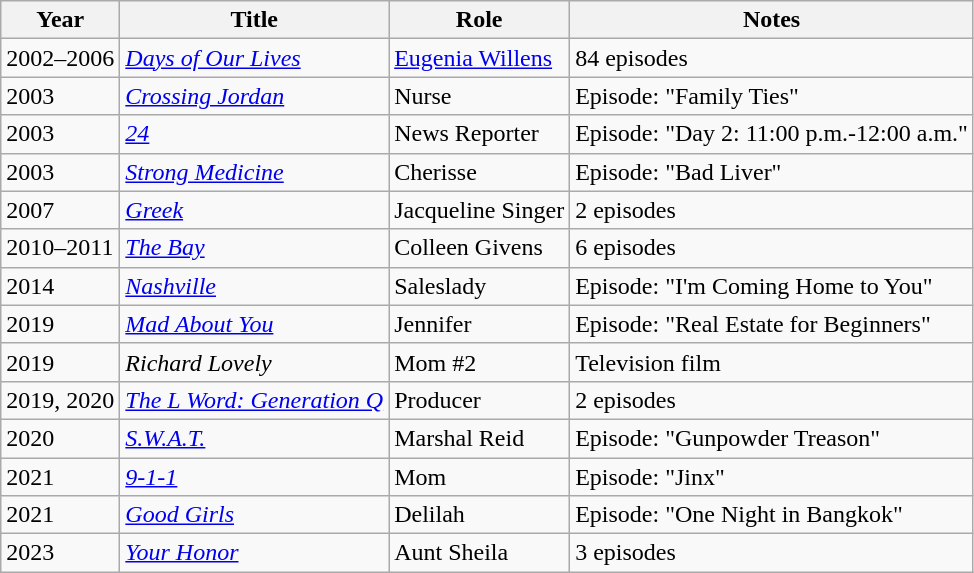<table class="wikitable sortable">
<tr>
<th>Year</th>
<th>Title</th>
<th>Role</th>
<th>Notes</th>
</tr>
<tr>
<td>2002–2006</td>
<td><em><a href='#'>Days of Our Lives</a></em></td>
<td><a href='#'>Eugenia Willens</a></td>
<td>84 episodes</td>
</tr>
<tr>
<td>2003</td>
<td><em><a href='#'>Crossing Jordan</a></em></td>
<td>Nurse</td>
<td>Episode: "Family Ties"</td>
</tr>
<tr>
<td>2003</td>
<td><a href='#'><em>24</em></a></td>
<td>News Reporter</td>
<td>Episode: "Day 2: 11:00 p.m.-12:00 a.m."</td>
</tr>
<tr>
<td>2003</td>
<td><em><a href='#'>Strong Medicine</a></em></td>
<td>Cherisse</td>
<td>Episode: "Bad Liver"</td>
</tr>
<tr>
<td>2007</td>
<td><a href='#'><em>Greek</em></a></td>
<td>Jacqueline Singer</td>
<td>2 episodes</td>
</tr>
<tr>
<td>2010–2011</td>
<td><a href='#'><em>The Bay</em></a></td>
<td>Colleen Givens</td>
<td>6 episodes</td>
</tr>
<tr>
<td>2014</td>
<td><a href='#'><em>Nashville</em></a></td>
<td>Saleslady</td>
<td>Episode: "I'm Coming Home to You"</td>
</tr>
<tr>
<td>2019</td>
<td><em><a href='#'>Mad About You</a></em></td>
<td>Jennifer</td>
<td>Episode: "Real Estate for Beginners"</td>
</tr>
<tr>
<td>2019</td>
<td><em>Richard Lovely</em></td>
<td>Mom #2</td>
<td>Television film</td>
</tr>
<tr>
<td>2019, 2020</td>
<td><em><a href='#'>The L Word: Generation Q</a></em></td>
<td>Producer</td>
<td>2 episodes</td>
</tr>
<tr>
<td>2020</td>
<td><a href='#'><em>S.W.A.T.</em></a></td>
<td>Marshal Reid</td>
<td>Episode: "Gunpowder Treason"</td>
</tr>
<tr>
<td>2021</td>
<td><a href='#'><em>9-1-1</em></a></td>
<td>Mom</td>
<td>Episode: "Jinx"</td>
</tr>
<tr>
<td>2021</td>
<td><a href='#'><em>Good Girls</em></a></td>
<td>Delilah</td>
<td>Episode: "One Night in Bangkok"</td>
</tr>
<tr>
<td>2023</td>
<td><a href='#'><em>Your Honor</em></a></td>
<td>Aunt Sheila</td>
<td>3 episodes</td>
</tr>
</table>
